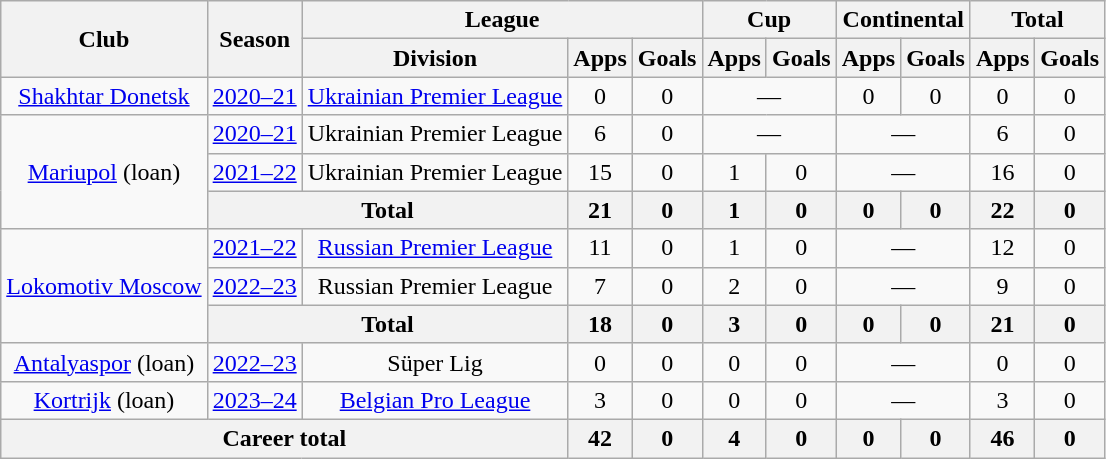<table class="wikitable" style="text-align: center;">
<tr>
<th rowspan="2">Club</th>
<th rowspan="2">Season</th>
<th colspan="3">League</th>
<th colspan="2">Cup</th>
<th colspan="2">Continental</th>
<th colspan="2">Total</th>
</tr>
<tr>
<th>Division</th>
<th>Apps</th>
<th>Goals</th>
<th>Apps</th>
<th>Goals</th>
<th>Apps</th>
<th>Goals</th>
<th>Apps</th>
<th>Goals</th>
</tr>
<tr>
<td><a href='#'>Shakhtar Donetsk</a></td>
<td><a href='#'>2020–21</a></td>
<td><a href='#'>Ukrainian Premier League</a></td>
<td>0</td>
<td>0</td>
<td colspan="2">—</td>
<td>0</td>
<td>0</td>
<td>0</td>
<td>0</td>
</tr>
<tr>
<td rowspan="3"><a href='#'>Mariupol</a> (loan)</td>
<td><a href='#'>2020–21</a></td>
<td>Ukrainian Premier League</td>
<td>6</td>
<td>0</td>
<td colspan="2">—</td>
<td colspan="2">—</td>
<td>6</td>
<td>0</td>
</tr>
<tr>
<td><a href='#'>2021–22</a></td>
<td>Ukrainian Premier League</td>
<td>15</td>
<td>0</td>
<td>1</td>
<td>0</td>
<td colspan="2">—</td>
<td>16</td>
<td>0</td>
</tr>
<tr>
<th colspan="2">Total</th>
<th>21</th>
<th>0</th>
<th>1</th>
<th>0</th>
<th>0</th>
<th>0</th>
<th>22</th>
<th>0</th>
</tr>
<tr>
<td rowspan="3"><a href='#'>Lokomotiv Moscow</a></td>
<td><a href='#'>2021–22</a></td>
<td><a href='#'>Russian Premier League</a></td>
<td>11</td>
<td>0</td>
<td>1</td>
<td>0</td>
<td colspan="2">—</td>
<td>12</td>
<td>0</td>
</tr>
<tr>
<td><a href='#'>2022–23</a></td>
<td>Russian Premier League</td>
<td>7</td>
<td>0</td>
<td>2</td>
<td>0</td>
<td colspan="2">—</td>
<td>9</td>
<td>0</td>
</tr>
<tr>
<th colspan="2">Total</th>
<th>18</th>
<th>0</th>
<th>3</th>
<th>0</th>
<th>0</th>
<th>0</th>
<th>21</th>
<th>0</th>
</tr>
<tr>
<td><a href='#'>Antalyaspor</a> (loan)</td>
<td><a href='#'>2022–23</a></td>
<td>Süper Lig</td>
<td>0</td>
<td>0</td>
<td>0</td>
<td>0</td>
<td colspan="2">—</td>
<td>0</td>
<td>0</td>
</tr>
<tr>
<td><a href='#'>Kortrijk</a> (loan)</td>
<td><a href='#'>2023–24</a></td>
<td><a href='#'>Belgian Pro League</a></td>
<td>3</td>
<td>0</td>
<td>0</td>
<td>0</td>
<td colspan="2">—</td>
<td>3</td>
<td>0</td>
</tr>
<tr>
<th colspan="3">Career total</th>
<th>42</th>
<th>0</th>
<th>4</th>
<th>0</th>
<th>0</th>
<th>0</th>
<th>46</th>
<th>0</th>
</tr>
</table>
